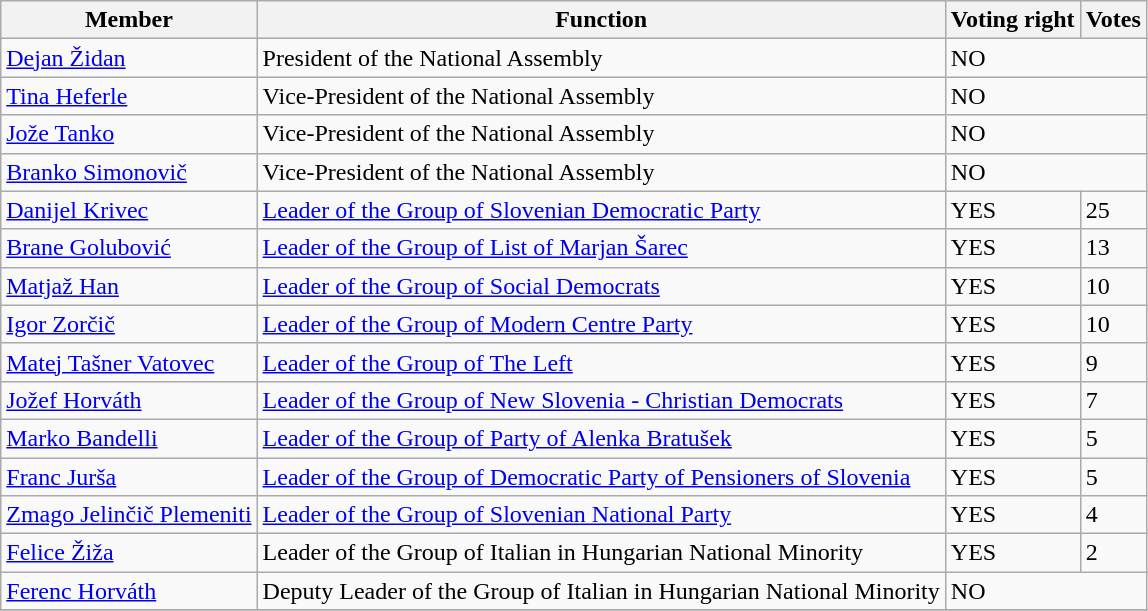<table class="wikitable">
<tr>
<th>Member</th>
<th>Function</th>
<th>Voting right</th>
<th>Votes</th>
</tr>
<tr>
<td><a href='#'>Dejan Židan</a></td>
<td>President of the National Assembly</td>
<td colspan="2">NO</td>
</tr>
<tr>
<td><a href='#'>Tina Heferle</a></td>
<td>Vice-President of the National Assembly</td>
<td colspan="2">NO</td>
</tr>
<tr>
<td><a href='#'>Jože Tanko</a></td>
<td>Vice-President of the National Assembly</td>
<td colspan="2">NO</td>
</tr>
<tr>
<td><a href='#'>Branko Simonovič</a></td>
<td>Vice-President of the National Assembly</td>
<td colspan="2">NO</td>
</tr>
<tr>
<td><a href='#'>Danijel Krivec</a></td>
<td><a href='#'>Leader of the Group of Slovenian Democratic Party</a></td>
<td>YES</td>
<td>25</td>
</tr>
<tr>
<td><a href='#'>Brane Golubović</a></td>
<td><a href='#'>Leader of the Group of List of Marjan Šarec</a></td>
<td>YES</td>
<td>13</td>
</tr>
<tr>
<td><a href='#'>Matjaž Han</a></td>
<td><a href='#'>Leader of the Group of Social Democrats</a></td>
<td>YES</td>
<td>10</td>
</tr>
<tr>
<td><a href='#'>Igor Zorčič</a></td>
<td><a href='#'>Leader of the Group of Modern Centre Party</a></td>
<td>YES</td>
<td>10</td>
</tr>
<tr>
<td><a href='#'>Matej Tašner Vatovec</a></td>
<td><a href='#'>Leader of the Group of The Left</a></td>
<td>YES</td>
<td>9</td>
</tr>
<tr>
<td><a href='#'>Jožef Horváth</a></td>
<td><a href='#'>Leader of the Group of New Slovenia - Christian Democrats</a></td>
<td>YES</td>
<td>7</td>
</tr>
<tr>
<td><a href='#'>Marko Bandelli</a></td>
<td><a href='#'>Leader of the Group of Party of Alenka Bratušek</a></td>
<td>YES</td>
<td>5</td>
</tr>
<tr>
<td><a href='#'>Franc Jurša</a></td>
<td><a href='#'>Leader of the Group of Democratic Party of Pensioners of Slovenia</a></td>
<td>YES</td>
<td>5</td>
</tr>
<tr>
<td><a href='#'>Zmago Jelinčič Plemeniti</a></td>
<td><a href='#'>Leader of the Group of Slovenian National Party</a></td>
<td>YES</td>
<td>4</td>
</tr>
<tr>
<td><a href='#'>Felice Žiža</a></td>
<td>Leader of the Group of Italian in Hungarian National Minority</td>
<td>YES</td>
<td>2</td>
</tr>
<tr>
<td><a href='#'>Ferenc Horváth</a></td>
<td>Deputy Leader of the Group of Italian in Hungarian National Minority</td>
<td colspan="2">NO</td>
</tr>
<tr>
</tr>
</table>
